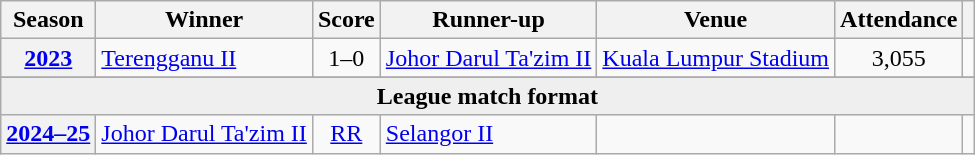<table class="wikitable plainrowheaders">
<tr>
<th>Season</th>
<th>Winner</th>
<th>Score</th>
<th>Runner-up</th>
<th>Venue</th>
<th>Attendance</th>
<th></th>
</tr>
<tr>
<th scope="row" style="text-align:center"><a href='#'>2023</a></th>
<td><a href='#'>Terengganu II</a></td>
<td align=center>1–0</td>
<td><a href='#'>Johor Darul Ta'zim II</a></td>
<td><a href='#'>Kuala Lumpur Stadium</a></td>
<td align=center>3,055</td>
<td align=center></td>
</tr>
<tr>
</tr>
<tr |- style="background:#efefef;">
<td colspan=7 style="text-align:center;"><strong>League match format</strong></td>
</tr>
<tr>
<th scope="row" style="text-align:center"><a href='#'>2024–25</a></th>
<td><a href='#'>Johor Darul Ta'zim II</a></td>
<td align=center><a href='#'>RR</a></td>
<td><a href='#'>Selangor II</a></td>
<td></td>
<td align=center></td>
<td align=center></td>
</tr>
</table>
